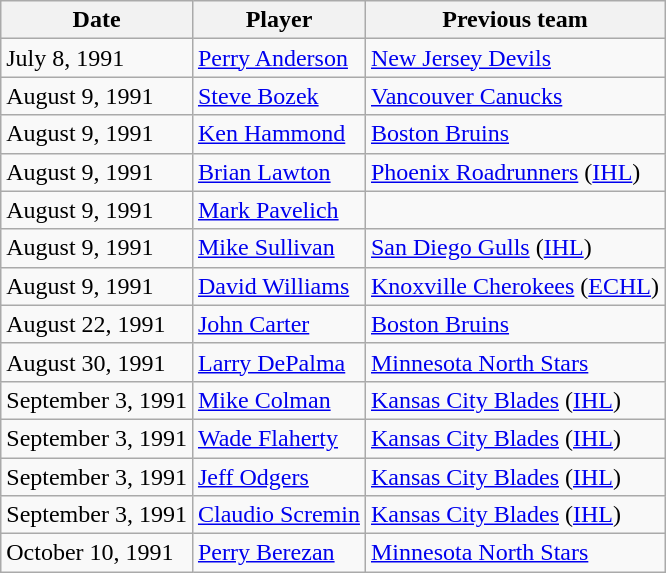<table class="wikitable">
<tr>
<th>Date</th>
<th>Player</th>
<th>Previous team</th>
</tr>
<tr>
<td>July 8, 1991</td>
<td><a href='#'>Perry Anderson</a></td>
<td><a href='#'>New Jersey Devils</a></td>
</tr>
<tr>
<td>August 9, 1991</td>
<td><a href='#'>Steve Bozek</a></td>
<td><a href='#'>Vancouver Canucks</a></td>
</tr>
<tr>
<td>August 9, 1991</td>
<td><a href='#'>Ken Hammond</a></td>
<td><a href='#'>Boston Bruins</a></td>
</tr>
<tr>
<td>August 9, 1991</td>
<td><a href='#'>Brian Lawton</a></td>
<td><a href='#'>Phoenix Roadrunners</a> (<a href='#'>IHL</a>)</td>
</tr>
<tr>
<td>August 9, 1991</td>
<td><a href='#'>Mark Pavelich</a></td>
<td></td>
</tr>
<tr>
<td>August 9, 1991</td>
<td><a href='#'>Mike Sullivan</a></td>
<td><a href='#'>San Diego Gulls</a> (<a href='#'>IHL</a>)</td>
</tr>
<tr>
<td>August 9, 1991</td>
<td><a href='#'>David Williams</a></td>
<td><a href='#'>Knoxville Cherokees</a> (<a href='#'>ECHL</a>)</td>
</tr>
<tr>
<td>August 22, 1991</td>
<td><a href='#'>John Carter</a></td>
<td><a href='#'>Boston Bruins</a></td>
</tr>
<tr>
<td>August 30, 1991</td>
<td><a href='#'>Larry DePalma</a></td>
<td><a href='#'>Minnesota North Stars</a></td>
</tr>
<tr>
<td>September 3, 1991</td>
<td><a href='#'>Mike Colman</a></td>
<td><a href='#'>Kansas City Blades</a> (<a href='#'>IHL</a>)</td>
</tr>
<tr>
<td>September 3, 1991</td>
<td><a href='#'>Wade Flaherty</a></td>
<td><a href='#'>Kansas City Blades</a> (<a href='#'>IHL</a>)</td>
</tr>
<tr>
<td>September 3, 1991</td>
<td><a href='#'>Jeff Odgers</a></td>
<td><a href='#'>Kansas City Blades</a> (<a href='#'>IHL</a>)</td>
</tr>
<tr>
<td>September 3, 1991</td>
<td><a href='#'>Claudio Scremin</a></td>
<td><a href='#'>Kansas City Blades</a> (<a href='#'>IHL</a>)</td>
</tr>
<tr>
<td>October 10, 1991</td>
<td><a href='#'>Perry Berezan</a></td>
<td><a href='#'>Minnesota North Stars</a></td>
</tr>
</table>
